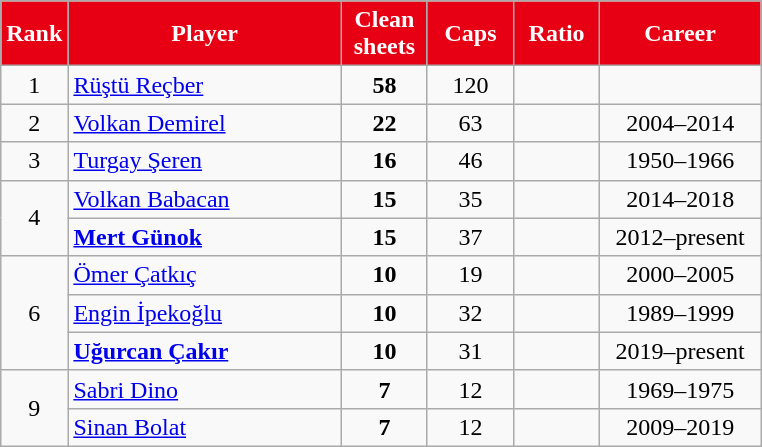<table class="wikitable sortable" style="text-align:center">
<tr>
<th style="width:25px;background:#E70013;color:#FFFFFF">Rank</th>
<th style="width:175px;background:#E70013;color:#FFFFFF"">Player</th>
<th style="width:50px;background:#E70013;color:#FFFFFF">Clean sheets</th>
<th style="width:50px;background:#E70013;color:#FFFFFF">Caps</th>
<th style="width:50px;background:#E70013;color:#FFFFFF">Ratio</th>
<th style="width:100px;background:#E70013;color:#FFFFFF">Career</th>
</tr>
<tr>
<td>1</td>
<td align="left"><a href='#'>Rüştü Reçber</a></td>
<td><strong>58</strong></td>
<td>120</td>
<td></td>
<td></td>
</tr>
<tr>
<td>2</td>
<td align="left"><a href='#'>Volkan Demirel</a></td>
<td><strong>22</strong></td>
<td>63</td>
<td></td>
<td>2004–2014</td>
</tr>
<tr>
<td>3</td>
<td align="left"><a href='#'>Turgay Şeren</a></td>
<td><strong>16</strong></td>
<td>46</td>
<td></td>
<td>1950–1966</td>
</tr>
<tr>
<td rowspan=2>4</td>
<td align="left"><a href='#'>Volkan Babacan</a></td>
<td><strong>15</strong></td>
<td>35</td>
<td></td>
<td>2014–2018</td>
</tr>
<tr>
<td align="left"><strong><a href='#'>Mert Günok</a></strong></td>
<td><strong>15</strong></td>
<td>37</td>
<td></td>
<td>2012–present</td>
</tr>
<tr>
<td rowspan=3>6</td>
<td align="left"><a href='#'>Ömer Çatkıç</a></td>
<td><strong>10</strong></td>
<td>19</td>
<td></td>
<td>2000–2005</td>
</tr>
<tr>
<td align="left"><a href='#'>Engin İpekoğlu</a></td>
<td><strong>10</strong></td>
<td>32</td>
<td></td>
<td>1989–1999</td>
</tr>
<tr>
<td align="left"><strong><a href='#'>Uğurcan Çakır</a></strong></td>
<td><strong>10</strong></td>
<td>31</td>
<td></td>
<td>2019–present</td>
</tr>
<tr>
<td rowspan=2>9</td>
<td align="left"><a href='#'>Sabri Dino</a></td>
<td><strong>7</strong></td>
<td>12</td>
<td></td>
<td>1969–1975</td>
</tr>
<tr>
<td align="left"><a href='#'>Sinan Bolat</a></td>
<td><strong>7</strong></td>
<td>12</td>
<td></td>
<td>2009–2019</td>
</tr>
</table>
